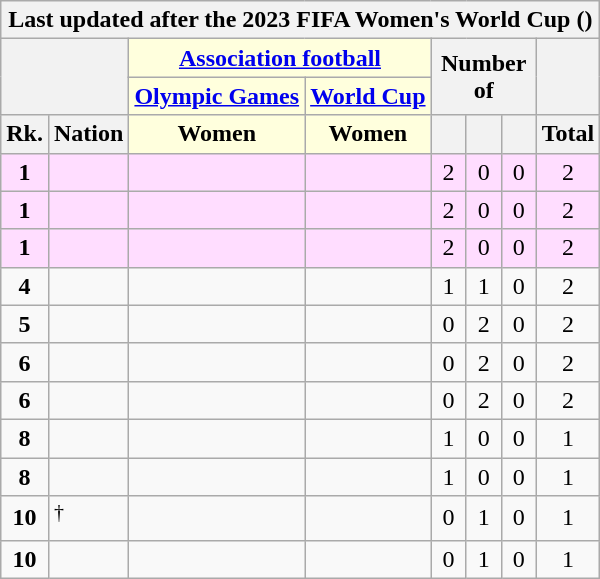<table class="wikitable" style="margin-top: 0em; text-align: center; font-size: 100%;">
<tr>
<th colspan="8">Last updated after the 2023 FIFA Women's World Cup ()</th>
</tr>
<tr>
<th rowspan="2" colspan="2"></th>
<th colspan="2" style="background: #ffd;"><a href='#'>Association football</a></th>
<th rowspan="2" colspan="3">Number of</th>
<th rowspan="2"></th>
</tr>
<tr>
<th style="background: #ffd;"><a href='#'>Olympic Games</a></th>
<th style="background: #ffd;"><a href='#'>World Cup</a></th>
</tr>
<tr>
<th style="width: 1em;">Rk.</th>
<th>Nation</th>
<th style="background: #ffd;">Women</th>
<th style="background: #ffd;">Women</th>
<th style="width: 1em;"></th>
<th style="width: 1em;"></th>
<th style="width: 1em;"></th>
<th style="width: 1em;">Total</th>
</tr>
<tr style="background: #fdf;">
<td><strong>1</strong></td>
<td style="text-align: left;"></td>
<td></td>
<td></td>
<td>2</td>
<td>0</td>
<td>0</td>
<td>2</td>
</tr>
<tr style="background: #fdf;">
<td><strong>1</strong></td>
<td style="text-align: left;"></td>
<td></td>
<td></td>
<td>2</td>
<td>0</td>
<td>0</td>
<td>2</td>
</tr>
<tr style="background: #fdf;">
<td><strong>1</strong></td>
<td style="text-align: left;"></td>
<td></td>
<td></td>
<td>2</td>
<td>0</td>
<td>0</td>
<td>2</td>
</tr>
<tr>
<td><strong>4</strong></td>
<td style="text-align: left;"></td>
<td></td>
<td></td>
<td>1</td>
<td>1</td>
<td>0</td>
<td>2</td>
</tr>
<tr>
<td><strong>5</strong></td>
<td style="text-align: left;"></td>
<td></td>
<td></td>
<td>0</td>
<td>2</td>
<td>0</td>
<td>2</td>
</tr>
<tr>
<td><strong>6</strong></td>
<td style="text-align: left;"></td>
<td></td>
<td></td>
<td>0</td>
<td>2</td>
<td>0</td>
<td>2</td>
</tr>
<tr>
<td><strong>6</strong></td>
<td style="text-align: left;"></td>
<td></td>
<td></td>
<td>0</td>
<td>2</td>
<td>0</td>
<td>2</td>
</tr>
<tr>
<td><strong>8</strong></td>
<td style="text-align: left;"></td>
<td></td>
<td></td>
<td>1</td>
<td>0</td>
<td>0</td>
<td>1</td>
</tr>
<tr>
<td><strong>8</strong></td>
<td style="text-align: left;"></td>
<td></td>
<td></td>
<td>1</td>
<td>0</td>
<td>0</td>
<td>1</td>
</tr>
<tr>
<td><strong>10</strong></td>
<td style="text-align: left;"><sup>†</sup></td>
<td></td>
<td></td>
<td>0</td>
<td>1</td>
<td>0</td>
<td>1</td>
</tr>
<tr>
<td><strong>10</strong></td>
<td style="text-align: left;"></td>
<td></td>
<td></td>
<td>0</td>
<td>1</td>
<td>0</td>
<td>1</td>
</tr>
</table>
